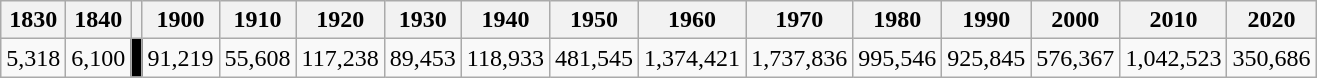<table class="wikitable" >
<tr>
<th>1830</th>
<th>1840</th>
<th bgcolor="000000"></th>
<th>1900</th>
<th>1910</th>
<th>1920</th>
<th>1930</th>
<th>1940</th>
<th>1950</th>
<th>1960</th>
<th>1970</th>
<th>1980</th>
<th>1990</th>
<th>2000</th>
<th>2010</th>
<th>2020</th>
</tr>
<tr>
<td>5,318</td>
<td>6,100</td>
<td bgcolor="000000"></td>
<td>91,219</td>
<td>55,608</td>
<td>117,238</td>
<td>89,453</td>
<td>118,933</td>
<td>481,545</td>
<td>1,374,421</td>
<td>1,737,836</td>
<td>995,546</td>
<td>925,845</td>
<td>576,367</td>
<td>1,042,523</td>
<td>350,686</td>
</tr>
</table>
